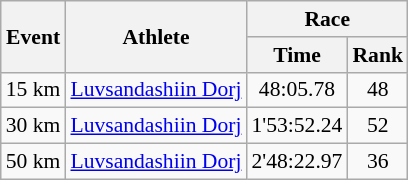<table class="wikitable" border="1" style="font-size:90%">
<tr>
<th rowspan=2>Event</th>
<th rowspan=2>Athlete</th>
<th colspan=2>Race</th>
</tr>
<tr>
<th>Time</th>
<th>Rank</th>
</tr>
<tr>
<td>15 km</td>
<td><a href='#'>Luvsandashiin Dorj</a></td>
<td align=center>48:05.78</td>
<td align=center>48</td>
</tr>
<tr>
<td>30 km</td>
<td><a href='#'>Luvsandashiin Dorj</a></td>
<td align=center>1'53:52.24</td>
<td align=center>52</td>
</tr>
<tr>
<td>50 km</td>
<td><a href='#'>Luvsandashiin Dorj</a></td>
<td align=center>2'48:22.97</td>
<td align=center>36</td>
</tr>
</table>
